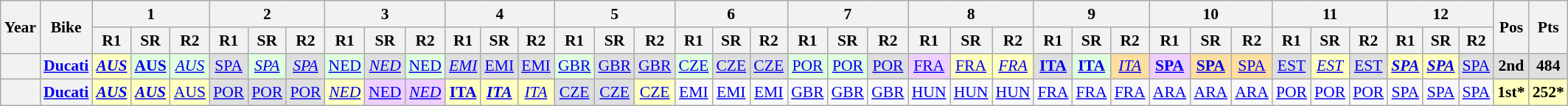<table class="wikitable" style="text-align:center; font-size:90%;">
<tr>
<th rowspan="2">Year</th>
<th rowspan="2">Bike</th>
<th colspan="3">1</th>
<th colspan="3">2</th>
<th colspan="3">3</th>
<th colspan="3">4</th>
<th colspan="3">5</th>
<th colspan="3">6</th>
<th colspan="3">7</th>
<th colspan="3">8</th>
<th colspan="3">9</th>
<th colspan="3">10</th>
<th colspan="3">11</th>
<th colspan="3">12</th>
<th rowspan="2">Pos</th>
<th rowspan="2">Pts</th>
</tr>
<tr>
<th>R1</th>
<th>SR</th>
<th>R2</th>
<th>R1</th>
<th>SR</th>
<th>R2</th>
<th>R1</th>
<th>SR</th>
<th>R2</th>
<th>R1</th>
<th>SR</th>
<th>R2</th>
<th>R1</th>
<th>SR</th>
<th>R2</th>
<th>R1</th>
<th>SR</th>
<th>R2</th>
<th>R1</th>
<th>SR</th>
<th>R2</th>
<th>R1</th>
<th>SR</th>
<th>R2</th>
<th>R1</th>
<th>SR</th>
<th>R2</th>
<th>R1</th>
<th>SR</th>
<th>R2</th>
<th>R1</th>
<th>SR</th>
<th>R2</th>
<th>R1</th>
<th>SR</th>
<th>R2</th>
</tr>
<tr>
<th></th>
<th><a href='#'>Ducati</a></th>
<td style="background:#FFFFBF;"><strong><em><a href='#'>AUS</a></em></strong><br></td>
<td style="background:#DFFFDF;"><strong><a href='#'>AUS</a></strong><br></td>
<td style="background:#DFFFDF;"><em><a href='#'>AUS</a></em><br></td>
<td style="background:#DFDFDF;"><a href='#'>SPA</a><br></td>
<td style="background:#DFFFDF;"><em><a href='#'>SPA</a></em><br></td>
<td style="background:#DFDFDF;"><em><a href='#'>SPA</a></em><br></td>
<td style="background:#DFFFDF;"><a href='#'>NED</a><br></td>
<td style="background:#DFDFDF;"><em><a href='#'>NED</a></em><br></td>
<td style="background:#DFFFDF;"><a href='#'>NED</a><br></td>
<td style="background:#DFDFDF;"><em><a href='#'>EMI</a></em><br></td>
<td style="background:#DFDFDF;"><a href='#'>EMI</a><br></td>
<td style="background:#DFDFDF;"><a href='#'>EMI</a><br></td>
<td style="background:#DFFFDF;"><a href='#'>GBR</a><br></td>
<td style="background:#DFDFDF;"><a href='#'>GBR</a><br></td>
<td style="background:#DFDFDF;"><a href='#'>GBR</a><br></td>
<td style="background:#DFFFDF;"><a href='#'>CZE</a><br></td>
<td style="background:#DFDFDF;"><a href='#'>CZE</a><br></td>
<td style="background:#DFDFDF;"><a href='#'>CZE</a><br></td>
<td style="background:#DFFFDF;"><a href='#'>POR</a><br></td>
<td style="background:#DFFFDF;"><a href='#'>POR</a><br></td>
<td style="background:#DFDFDF;"><a href='#'>POR</a><br></td>
<td style="background:#EFCFFF;"><a href='#'>FRA</a><br></td>
<td style="background:#FFFFBF;"><a href='#'>FRA</a><br></td>
<td style="background:#FFFFBF;"><em><a href='#'>FRA</a></em><br></td>
<td style="background:#DFDFDF;"><strong><a href='#'>ITA</a></strong><br></td>
<td style="background:#DFFFDF;"><strong><a href='#'>ITA</a></strong><br></td>
<td style="background:#FFDF9F;"><em><a href='#'>ITA</a></em><br></td>
<td style="background:#EFCFFF;"><strong><a href='#'>SPA</a></strong><br></td>
<td style="background:#FFDF9F;"><strong><a href='#'>SPA</a></strong><br></td>
<td style="background:#FFDF9F;"><a href='#'>SPA</a><br></td>
<td style="background:#DFDFDF;"><a href='#'>EST</a><br></td>
<td style="background:#FFFFBF;"><em><a href='#'>EST</a></em><br></td>
<td style="background:#DFDFDF;"><a href='#'>EST</a><br></td>
<td style="background:#FFFFBF;"><strong><em><a href='#'>SPA</a></em></strong><br></td>
<td style="background:#FFFFBF;"><strong><em><a href='#'>SPA</a></em></strong><br></td>
<td style="background:#DFDFDF;"><a href='#'>SPA</a><br></td>
<th style="background:#DFDFDF;">2nd</th>
<th style="background:#DFDFDF;">484</th>
</tr>
<tr>
<th></th>
<th><a href='#'>Ducati</a></th>
<td style="background:#FFFFBF;"><strong><em><a href='#'>AUS</a></em></strong><br></td>
<td style="background:#FFFFBF;"><strong><em><a href='#'>AUS</a></em></strong><br></td>
<td style="background:#FFFFBF;"><a href='#'>AUS</a><br></td>
<td style="background:#DFDFDF;"><a href='#'>POR</a><br></td>
<td style="background:#DFDFDF;"><a href='#'>POR</a><br></td>
<td style="background:#DFDFDF;"><a href='#'>POR</a><br></td>
<td style="background:#FFFFBF;"><em><a href='#'>NED</a></em><br></td>
<td style="background:#EFCFFF;"><a href='#'>NED</a><br></td>
<td style="background:#EFCFFF;"><em><a href='#'>NED</a></em><br></td>
<td style="background:#FFFFBF;"><strong><a href='#'>ITA</a></strong><br></td>
<td style="background:#FFFFBF;"><strong><em><a href='#'>ITA</a></em></strong><br></td>
<td style="background:#FFFFBF;"><em><a href='#'>ITA</a></em><br></td>
<td style="background:#DFDFDF;"><a href='#'>CZE</a><br></td>
<td style="background:#DFDFDF;"><a href='#'>CZE</a><br></td>
<td style="background:#FFFFBF;"><a href='#'>CZE</a><br></td>
<td style="background:#;"><a href='#'>EMI</a><br></td>
<td style="background:#;"><a href='#'>EMI</a><br></td>
<td style="background:#;"><a href='#'>EMI</a><br></td>
<td style="background:#;"><a href='#'>GBR</a><br></td>
<td style="background:#;"><a href='#'>GBR</a><br></td>
<td style="background:#;"><a href='#'>GBR</a><br></td>
<td style="background:#;"><a href='#'>HUN</a><br></td>
<td style="background:#;"><a href='#'>HUN</a><br></td>
<td style="background:#;"><a href='#'>HUN</a><br></td>
<td style="background:#;"><a href='#'>FRA</a><br></td>
<td style="background:#;"><a href='#'>FRA</a><br></td>
<td style="background:#;"><a href='#'>FRA</a><br></td>
<td style="background:#;"><a href='#'>ARA</a><br></td>
<td style="background:#;"><a href='#'>ARA</a><br></td>
<td style="background:#;"><a href='#'>ARA</a><br></td>
<td style="background:#;"><a href='#'>POR</a><br></td>
<td style="background:#;"><a href='#'>POR</a><br></td>
<td style="background:#;"><a href='#'>POR</a><br></td>
<td style="background:#;"><a href='#'>SPA</a><br></td>
<td style="background:#;"><a href='#'>SPA</a><br></td>
<td style="background:#;"><a href='#'>SPA</a><br></td>
<th style="background:#FFFFBF;">1st*</th>
<th style="background:#FFFFBF;">252*</th>
</tr>
</table>
